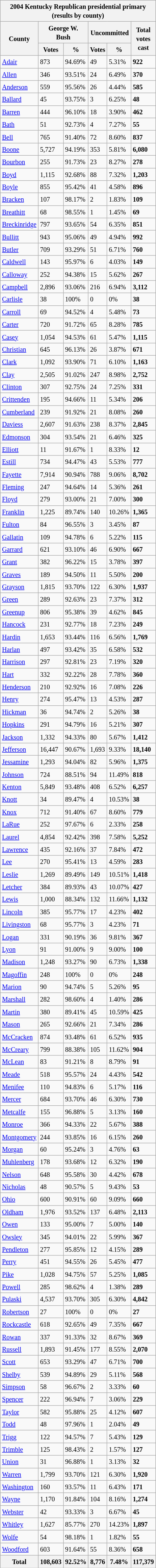<table class="wikitable sortable mw-collapsible mw-collapsed">
<tr>
<th colspan="6"><small>2004 Kentucky Republican presidential primary<br>(results by county)</small></th>
</tr>
<tr>
<th rowspan="2"><small>County</small></th>
<th colspan="2"><small>George W.<br>Bush</small></th>
<th colspan="2"><small>Uncommitted</small></th>
<th rowspan="2"><small>Total<br>votes<br>cast</small></th>
</tr>
<tr>
<th><small>Votes</small></th>
<th><small>%</small></th>
<th><small>Votes</small></th>
<th><small>%</small></th>
</tr>
<tr>
<td><small><a href='#'>Adair</a></small></td>
<td><small>873</small></td>
<td><small>94.69%</small></td>
<td><small>49</small></td>
<td><small>5.31%</small></td>
<td><small><strong>922</strong></small></td>
</tr>
<tr>
<td><small><a href='#'>Allen</a></small></td>
<td><small>346</small></td>
<td><small>93.51%</small></td>
<td><small>24</small></td>
<td><small>6.49%</small></td>
<td><small><strong>370</strong></small></td>
</tr>
<tr>
<td><small><a href='#'>Anderson</a></small></td>
<td><small>559</small></td>
<td><small>95.56%</small></td>
<td><small>26</small></td>
<td><small>4.44%</small></td>
<td><small><strong>585</strong></small></td>
</tr>
<tr>
<td><small><a href='#'>Ballard</a></small></td>
<td><small>45</small></td>
<td><small>93.75%</small></td>
<td><small>3</small></td>
<td><small>6.25%</small></td>
<td><small><strong>48</strong></small></td>
</tr>
<tr>
<td><small><a href='#'>Barren</a></small></td>
<td><small>444</small></td>
<td><small>96.10%</small></td>
<td><small>18</small></td>
<td><small>3.90%</small></td>
<td><small><strong>462</strong></small></td>
</tr>
<tr>
<td><small><a href='#'>Bath</a></small></td>
<td><small>51</small></td>
<td><small>92.73%</small></td>
<td><small>4</small></td>
<td><small>7.27%</small></td>
<td><small><strong>55</strong></small></td>
</tr>
<tr>
<td><small><a href='#'>Bell</a></small></td>
<td><small>765</small></td>
<td><small>91.40%</small></td>
<td><small>72</small></td>
<td><small>8.60%</small></td>
<td><small><strong>837</strong></small></td>
</tr>
<tr>
<td><small><a href='#'>Boone</a></small></td>
<td><small>5,727</small></td>
<td><small>94.19%</small></td>
<td><small>353</small></td>
<td><small>5.81%</small></td>
<td><small><strong>6,080</strong></small></td>
</tr>
<tr>
<td><small><a href='#'>Bourbon</a></small></td>
<td><small>255</small></td>
<td><small>91.73%</small></td>
<td><small>23</small></td>
<td><small>8.27%</small></td>
<td><small><strong>278</strong></small></td>
</tr>
<tr>
<td><small><a href='#'>Boyd</a></small></td>
<td><small>1,115</small></td>
<td><small>92.68%</small></td>
<td><small>88</small></td>
<td><small>7.32%</small></td>
<td><small><strong>1,203</strong></small></td>
</tr>
<tr>
<td><small><a href='#'>Boyle</a></small></td>
<td><small>855</small></td>
<td><small>95.42%</small></td>
<td><small>41</small></td>
<td><small>4.58%</small></td>
<td><small><strong>896</strong></small></td>
</tr>
<tr>
<td><small><a href='#'>Bracken</a></small></td>
<td><small>107</small></td>
<td><small>98.17%</small></td>
<td><small>2</small></td>
<td><small>1.83%</small></td>
<td><small><strong>109</strong></small></td>
</tr>
<tr>
<td><small><a href='#'>Breathitt</a></small></td>
<td><small>68</small></td>
<td><small>98.55%</small></td>
<td><small>1</small></td>
<td><small>1.45%</small></td>
<td><small><strong>69</strong></small></td>
</tr>
<tr>
<td><small><a href='#'>Breckinridge</a></small></td>
<td><small>797</small></td>
<td><small>93.65%</small></td>
<td><small>54</small></td>
<td><small>6.35%</small></td>
<td><small><strong>851</strong></small></td>
</tr>
<tr>
<td><small><a href='#'>Bullitt</a></small></td>
<td><small>943</small></td>
<td><small>95.06%</small></td>
<td><small>49</small></td>
<td><small>4.94%</small></td>
<td><small><strong>992</strong></small></td>
</tr>
<tr>
<td><small><a href='#'>Butler</a></small></td>
<td><small>709</small></td>
<td><small>93.29%</small></td>
<td><small>51</small></td>
<td><small>6.71%</small></td>
<td><small><strong>760</strong></small></td>
</tr>
<tr>
<td><small><a href='#'>Caldwell</a></small></td>
<td><small>143</small></td>
<td><small>95.97%</small></td>
<td><small>6</small></td>
<td><small>4.03%</small></td>
<td><small><strong>149</strong></small></td>
</tr>
<tr>
<td><small><a href='#'>Calloway</a></small></td>
<td><small>252</small></td>
<td><small>94.38%</small></td>
<td><small>15</small></td>
<td><small>5.62%</small></td>
<td><small><strong>267</strong></small></td>
</tr>
<tr>
<td><small><a href='#'>Campbell</a></small></td>
<td><small>2,896</small></td>
<td><small>93.06%</small></td>
<td><small>216</small></td>
<td><small>6.94%</small></td>
<td><small><strong>3,112</strong></small></td>
</tr>
<tr>
<td><small><a href='#'>Carlisle</a></small></td>
<td><small>38</small></td>
<td><small>100%</small></td>
<td><small>0</small></td>
<td><small>0%</small></td>
<td><small><strong>38</strong></small></td>
</tr>
<tr>
<td><small><a href='#'>Carroll</a></small></td>
<td><small>69</small></td>
<td><small>94.52%</small></td>
<td><small>4</small></td>
<td><small>5.48%</small></td>
<td><small><strong>73</strong></small></td>
</tr>
<tr>
<td><small><a href='#'>Carter</a></small></td>
<td><small>720</small></td>
<td><small>91.72%</small></td>
<td><small>65</small></td>
<td><small>8.28%</small></td>
<td><small><strong>785</strong></small></td>
</tr>
<tr>
<td><small><a href='#'>Casey</a></small></td>
<td><small>1,054</small></td>
<td><small>94.53%</small></td>
<td><small>61</small></td>
<td><small>5.47%</small></td>
<td><small><strong>1,115</strong></small></td>
</tr>
<tr>
<td><small><a href='#'>Christian</a></small></td>
<td><small>645</small></td>
<td><small>96.13%</small></td>
<td><small>26</small></td>
<td><small>3.87%</small></td>
<td><small><strong>671</strong></small></td>
</tr>
<tr>
<td><small><a href='#'>Clark</a></small></td>
<td><small>1,092</small></td>
<td><small>93.90%</small></td>
<td><small>71</small></td>
<td><small>6.10%</small></td>
<td><small><strong>1,163</strong></small></td>
</tr>
<tr>
<td><small><a href='#'>Clay</a></small></td>
<td><small>2,505</small></td>
<td><small>91.02%</small></td>
<td><small>247</small></td>
<td><small>8.98%</small></td>
<td><small><strong>2,752</strong></small></td>
</tr>
<tr>
<td><small><a href='#'>Clinton</a></small></td>
<td><small>307</small></td>
<td><small>92.75%</small></td>
<td><small>24</small></td>
<td><small>7.25%</small></td>
<td><small><strong>331</strong></small></td>
</tr>
<tr>
<td><small><a href='#'>Crittenden</a></small></td>
<td><small>195</small></td>
<td><small>94.66%</small></td>
<td><small>11</small></td>
<td><small>5.34%</small></td>
<td><small><strong>206</strong></small></td>
</tr>
<tr>
<td><small><a href='#'>Cumberland</a></small></td>
<td><small>239</small></td>
<td><small>91.92%</small></td>
<td><small>21</small></td>
<td><small>8.08%</small></td>
<td><small><strong>260</strong></small></td>
</tr>
<tr>
<td><small><a href='#'>Daviess</a></small></td>
<td><small>2,607</small></td>
<td><small>91.63%</small></td>
<td><small>238</small></td>
<td><small>8.37%</small></td>
<td><small><strong>2,845</strong></small></td>
</tr>
<tr>
<td><small><a href='#'>Edmonson</a></small></td>
<td><small>304</small></td>
<td><small>93.54%</small></td>
<td><small>21</small></td>
<td><small>6.46%</small></td>
<td><small><strong>325</strong></small></td>
</tr>
<tr>
<td><small><a href='#'>Elliott</a></small></td>
<td><small>11</small></td>
<td><small>91.67%</small></td>
<td><small>1</small></td>
<td><small>8.33%</small></td>
<td><small><strong>12</strong></small></td>
</tr>
<tr>
<td><small><a href='#'>Estill</a></small></td>
<td><small>734</small></td>
<td><small>94.47%</small></td>
<td><small>43</small></td>
<td><small>5.53%</small></td>
<td><small><strong>777</strong></small></td>
</tr>
<tr>
<td><small><a href='#'>Fayette</a></small></td>
<td><small>7,914</small></td>
<td><small>90.94%</small></td>
<td><small>788</small></td>
<td><small>9.06%</small></td>
<td><small><strong>8,702</strong></small></td>
</tr>
<tr>
<td><small><a href='#'>Fleming</a></small></td>
<td><small>247</small></td>
<td><small>94.64%</small></td>
<td><small>14</small></td>
<td><small>5.36%</small></td>
<td><small><strong>261</strong></small></td>
</tr>
<tr>
<td><small><a href='#'>Floyd</a></small></td>
<td><small>279</small></td>
<td><small>93.00%</small></td>
<td><small>21</small></td>
<td><small>7.00%</small></td>
<td><small><strong>300</strong></small></td>
</tr>
<tr>
<td><small><a href='#'>Franklin</a></small></td>
<td><small>1,225</small></td>
<td><small>89.74%</small></td>
<td><small>140</small></td>
<td><small>10.26%</small></td>
<td><small><strong>1,365</strong></small></td>
</tr>
<tr>
<td><small><a href='#'>Fulton</a></small></td>
<td><small>84</small></td>
<td><small>96.55%</small></td>
<td><small>3</small></td>
<td><small>3.45%</small></td>
<td><small><strong>87</strong></small></td>
</tr>
<tr>
<td><small><a href='#'>Gallatin</a></small></td>
<td><small>109</small></td>
<td><small>94.78%</small></td>
<td><small>6</small></td>
<td><small>5.22%</small></td>
<td><small><strong>115</strong></small></td>
</tr>
<tr>
<td><small><a href='#'>Garrard</a></small></td>
<td><small>621</small></td>
<td><small>93.10%</small></td>
<td><small>46</small></td>
<td><small>6.90%</small></td>
<td><small><strong>667</strong></small></td>
</tr>
<tr>
<td><small><a href='#'>Grant</a></small></td>
<td><small>382</small></td>
<td><small>96.22%</small></td>
<td><small>15</small></td>
<td><small>3.78%</small></td>
<td><small><strong>397</strong></small></td>
</tr>
<tr>
<td><small><a href='#'>Graves</a></small></td>
<td><small>189</small></td>
<td><small>94.50%</small></td>
<td><small>11</small></td>
<td><small>5.50%</small></td>
<td><small><strong>200</strong></small></td>
</tr>
<tr>
<td><small><a href='#'>Grayson</a></small></td>
<td><small>1,815</small></td>
<td><small>93.70%</small></td>
<td><small>122</small></td>
<td><small>6.30%</small></td>
<td><small><strong>1,937</strong></small></td>
</tr>
<tr>
<td><small><a href='#'>Green</a></small></td>
<td><small>289</small></td>
<td><small>92.63%</small></td>
<td><small>23</small></td>
<td><small>7.37%</small></td>
<td><small><strong>312</strong></small></td>
</tr>
<tr>
<td><small><a href='#'>Greenup</a></small></td>
<td><small>806</small></td>
<td><small>95.38%</small></td>
<td><small>39</small></td>
<td><small>4.62%</small></td>
<td><small><strong>845</strong></small></td>
</tr>
<tr>
<td><small><a href='#'>Hancock</a></small></td>
<td><small>231</small></td>
<td><small>92.77%</small></td>
<td><small>18</small></td>
<td><small>7.23%</small></td>
<td><small><strong>249</strong></small></td>
</tr>
<tr>
<td><small><a href='#'>Hardin</a></small></td>
<td><small>1,653</small></td>
<td><small>93.44%</small></td>
<td><small>116</small></td>
<td><small>6.56%</small></td>
<td><small><strong>1,769</strong></small></td>
</tr>
<tr>
<td><small><a href='#'>Harlan</a></small></td>
<td><small>497</small></td>
<td><small>93.42%</small></td>
<td><small>35</small></td>
<td><small>6.58%</small></td>
<td><small><strong>532</strong></small></td>
</tr>
<tr>
<td><small><a href='#'>Harrison</a></small></td>
<td><small>297</small></td>
<td><small>92.81%</small></td>
<td><small>23</small></td>
<td><small>7.19%</small></td>
<td><small><strong>320</strong></small></td>
</tr>
<tr>
<td><small><a href='#'>Hart</a></small></td>
<td><small>332</small></td>
<td><small>92.22%</small></td>
<td><small>28</small></td>
<td><small>7.78%</small></td>
<td><small><strong>360</strong></small></td>
</tr>
<tr>
<td><small><a href='#'>Henderson</a></small></td>
<td><small>210</small></td>
<td><small>92.92%</small></td>
<td><small>16</small></td>
<td><small>7.08%</small></td>
<td><small><strong>226</strong></small></td>
</tr>
<tr>
<td><small><a href='#'>Henry</a></small></td>
<td><small>274</small></td>
<td><small>95.47%</small></td>
<td><small>13</small></td>
<td><small>4.53%</small></td>
<td><small><strong>287</strong></small></td>
</tr>
<tr>
<td><small><a href='#'>Hickman</a></small></td>
<td><small>36</small></td>
<td><small>94.74%</small></td>
<td><small>2</small></td>
<td><small>5.26%</small></td>
<td><small><strong>38</strong></small></td>
</tr>
<tr>
<td><small><a href='#'>Hopkins</a></small></td>
<td><small>291</small></td>
<td><small>94.79%</small></td>
<td><small>16</small></td>
<td><small>5.21%</small></td>
<td><small><strong>307</strong></small></td>
</tr>
<tr>
<td><small><a href='#'>Jackson</a></small></td>
<td><small>1,332</small></td>
<td><small>94.33%</small></td>
<td><small>80</small></td>
<td><small>5.67%</small></td>
<td><small><strong>1,412</strong></small></td>
</tr>
<tr>
<td><small><a href='#'>Jefferson</a></small></td>
<td><small>16,447</small></td>
<td><small>90.67%</small></td>
<td><small>1,693</small></td>
<td><small>9.33%</small></td>
<td><small><strong>18,140</strong></small></td>
</tr>
<tr>
<td><small><a href='#'>Jessamine</a></small></td>
<td><small>1,293</small></td>
<td><small>94.04%</small></td>
<td><small>82</small></td>
<td><small>5.96%</small></td>
<td><small><strong>1,375</strong></small></td>
</tr>
<tr>
<td><small><a href='#'>Johnson</a></small></td>
<td><small>724</small></td>
<td><small>88.51%</small></td>
<td><small>94</small></td>
<td><small>11.49%</small></td>
<td><small><strong>818</strong></small></td>
</tr>
<tr>
<td><small><a href='#'>Kenton</a></small></td>
<td><small>5,849</small></td>
<td><small>93.48%</small></td>
<td><small>408</small></td>
<td><small>6.52%</small></td>
<td><small><strong>6,257</strong></small></td>
</tr>
<tr>
<td><small><a href='#'>Knott</a></small></td>
<td><small>34</small></td>
<td><small>89.47%</small></td>
<td><small>4</small></td>
<td><small>10.53%</small></td>
<td><small><strong>38</strong></small></td>
</tr>
<tr>
<td><small><a href='#'>Knox</a></small></td>
<td><small>712</small></td>
<td><small>91.40%</small></td>
<td><small>67</small></td>
<td><small>8.60%</small></td>
<td><small><strong>779</strong></small></td>
</tr>
<tr>
<td><small><a href='#'>LaRue</a></small></td>
<td><small>252</small></td>
<td><small>97.67%</small></td>
<td><small>6</small></td>
<td><small>2.33%</small></td>
<td><small><strong>258</strong></small></td>
</tr>
<tr>
<td><small><a href='#'>Laurel</a></small></td>
<td><small>4,854</small></td>
<td><small>92.42%</small></td>
<td><small>398</small></td>
<td><small>7.58%</small></td>
<td><small><strong>5,252</strong></small></td>
</tr>
<tr>
<td><small><a href='#'>Lawrence</a></small></td>
<td><small>435</small></td>
<td><small>92.16%</small></td>
<td><small>37</small></td>
<td><small>7.84%</small></td>
<td><small><strong>472</strong></small></td>
</tr>
<tr>
<td><small><a href='#'>Lee</a></small></td>
<td><small>270</small></td>
<td><small>95.41%</small></td>
<td><small>13</small></td>
<td><small>4.59%</small></td>
<td><small><strong>283</strong></small></td>
</tr>
<tr>
<td><small><a href='#'>Leslie</a></small></td>
<td><small>1,269</small></td>
<td><small>89.49%</small></td>
<td><small>149</small></td>
<td><small>10.51%</small></td>
<td><small><strong>1,418</strong></small></td>
</tr>
<tr>
<td><small><a href='#'>Letcher</a></small></td>
<td><small>384</small></td>
<td><small>89.93%</small></td>
<td><small>43</small></td>
<td><small>10.07%</small></td>
<td><small><strong>427</strong></small></td>
</tr>
<tr>
<td><small><a href='#'>Lewis</a></small></td>
<td><small>1,000</small></td>
<td><small>88.34%</small></td>
<td><small>132</small></td>
<td><small>11.66%</small></td>
<td><small><strong>1,132</strong></small></td>
</tr>
<tr>
<td><small><a href='#'>Lincoln</a></small></td>
<td><small>385</small></td>
<td><small>95.77%</small></td>
<td><small>17</small></td>
<td><small>4.23%</small></td>
<td><small><strong>402</strong></small></td>
</tr>
<tr>
<td><small><a href='#'>Livingston</a></small></td>
<td><small>68</small></td>
<td><small>95.77%</small></td>
<td><small>3</small></td>
<td><small>4.23%</small></td>
<td><small><strong>71</strong></small></td>
</tr>
<tr>
<td><small><a href='#'>Logan</a></small></td>
<td><small>331</small></td>
<td><small>90.19%</small></td>
<td><small>36</small></td>
<td><small>9.81%</small></td>
<td><small><strong>367</strong></small></td>
</tr>
<tr>
<td><small><a href='#'>Lyon</a></small></td>
<td><small>91</small></td>
<td><small>91.00%</small></td>
<td><small>9</small></td>
<td><small>9.00%</small></td>
<td><small><strong>100</strong></small></td>
</tr>
<tr>
<td><small><a href='#'>Madison</a></small></td>
<td><small>1,248</small></td>
<td><small>93.27%</small></td>
<td><small>90</small></td>
<td><small>6.73%</small></td>
<td><small><strong>1,338</strong></small></td>
</tr>
<tr>
<td><small><a href='#'>Magoffin</a></small></td>
<td><small>248</small></td>
<td><small>100%</small></td>
<td><small>0</small></td>
<td><small>0%</small></td>
<td><small><strong>248</strong></small></td>
</tr>
<tr>
<td><small><a href='#'>Marion</a></small></td>
<td><small>90</small></td>
<td><small>94.74%</small></td>
<td><small>5</small></td>
<td><small>5.26%</small></td>
<td><small><strong>95</strong></small></td>
</tr>
<tr>
<td><small><a href='#'>Marshall</a></small></td>
<td><small>282</small></td>
<td><small>98.60%</small></td>
<td><small>4</small></td>
<td><small>1.40%</small></td>
<td><small><strong>286</strong></small></td>
</tr>
<tr>
<td><small><a href='#'>Martin</a></small></td>
<td><small>380</small></td>
<td><small>89.41%</small></td>
<td><small>45</small></td>
<td><small>10.59%</small></td>
<td><small><strong>425</strong></small></td>
</tr>
<tr>
<td><small><a href='#'>Mason</a></small></td>
<td><small>265</small></td>
<td><small>92.66%</small></td>
<td><small>21</small></td>
<td><small>7.34%</small></td>
<td><small><strong>286</strong></small></td>
</tr>
<tr>
<td><small><a href='#'>McCracken</a></small></td>
<td><small>874</small></td>
<td><small>93.48%</small></td>
<td><small>61</small></td>
<td><small>6.52%</small></td>
<td><small><strong>935</strong></small></td>
</tr>
<tr>
<td><small><a href='#'>McCreary</a></small></td>
<td><small>799</small></td>
<td><small>88.38%</small></td>
<td><small>105</small></td>
<td><small>11.62%</small></td>
<td><small><strong>904</strong></small></td>
</tr>
<tr>
<td><small><a href='#'>McLean</a></small></td>
<td><small>83</small></td>
<td><small>91.21%</small></td>
<td><small>8</small></td>
<td><small>8.79%</small></td>
<td><small><strong>91</strong></small></td>
</tr>
<tr>
<td><small><a href='#'>Meade</a></small></td>
<td><small>518</small></td>
<td><small>95.57%</small></td>
<td><small>24</small></td>
<td><small>4.43%</small></td>
<td><small><strong>542</strong></small></td>
</tr>
<tr>
<td><small><a href='#'>Menifee</a></small></td>
<td><small>110</small></td>
<td><small>94.83%</small></td>
<td><small>6</small></td>
<td><small>5.17%</small></td>
<td><small><strong>116</strong></small></td>
</tr>
<tr>
<td><small><a href='#'>Mercer</a></small></td>
<td><small>684</small></td>
<td><small>93.70%</small></td>
<td><small>46</small></td>
<td><small>6.30%</small></td>
<td><small><strong>730</strong></small></td>
</tr>
<tr>
<td><small><a href='#'>Metcalfe</a></small></td>
<td><small>155</small></td>
<td><small>96.88%</small></td>
<td><small>5</small></td>
<td><small>3.13%</small></td>
<td><small><strong>160</strong></small></td>
</tr>
<tr>
<td><small><a href='#'>Monroe</a></small></td>
<td><small>366</small></td>
<td><small>94.33%</small></td>
<td><small>22</small></td>
<td><small>5.67%</small></td>
<td><small><strong>388</strong></small></td>
</tr>
<tr>
<td><small><a href='#'>Montgomery</a></small></td>
<td><small>244</small></td>
<td><small>93.85%</small></td>
<td><small>16</small></td>
<td><small>6.15%</small></td>
<td><small><strong>260</strong></small></td>
</tr>
<tr>
<td><small><a href='#'>Morgan</a></small></td>
<td><small>60</small></td>
<td><small>95.24%</small></td>
<td><small>3</small></td>
<td><small>4.76%</small></td>
<td><small><strong>63</strong></small></td>
</tr>
<tr>
<td><small><a href='#'>Muhlenberg</a></small></td>
<td><small>178</small></td>
<td><small>93.68%</small></td>
<td><small>12</small></td>
<td><small>6.32%</small></td>
<td><small><strong>190</strong></small></td>
</tr>
<tr>
<td><small><a href='#'>Nelson</a></small></td>
<td><small>648</small></td>
<td><small>95.58%</small></td>
<td><small>30</small></td>
<td><small>4.42%</small></td>
<td><small><strong>678</strong></small></td>
</tr>
<tr>
<td><small><a href='#'>Nicholas</a></small></td>
<td><small>48</small></td>
<td><small>90.57%</small></td>
<td><small>5</small></td>
<td><small>9.43%</small></td>
<td><small><strong>53</strong></small></td>
</tr>
<tr>
<td><small><a href='#'>Ohio</a></small></td>
<td><small>600</small></td>
<td><small>90.91%</small></td>
<td><small>60</small></td>
<td><small>9.09%</small></td>
<td><small><strong>660</strong></small></td>
</tr>
<tr>
<td><small><a href='#'>Oldham</a></small></td>
<td><small>1,976</small></td>
<td><small>93.52%</small></td>
<td><small>137</small></td>
<td><small>6.48%</small></td>
<td><small><strong>2,113</strong></small></td>
</tr>
<tr>
<td><small><a href='#'>Owen</a></small></td>
<td><small>133</small></td>
<td><small>95.00%</small></td>
<td><small>7</small></td>
<td><small>5.00%</small></td>
<td><small><strong>140</strong></small></td>
</tr>
<tr>
<td><small><a href='#'>Owsley</a></small></td>
<td><small>345</small></td>
<td><small>94.01%</small></td>
<td><small>22</small></td>
<td><small>5.99%</small></td>
<td><small><strong>367</strong></small></td>
</tr>
<tr>
<td><small><a href='#'>Pendleton</a></small></td>
<td><small>277</small></td>
<td><small>95.85%</small></td>
<td><small>12</small></td>
<td><small>4.15%</small></td>
<td><small><strong>289</strong></small></td>
</tr>
<tr>
<td><small><a href='#'>Perry</a></small></td>
<td><small>451</small></td>
<td><small>94.55%</small></td>
<td><small>26</small></td>
<td><small>5.45%</small></td>
<td><small><strong>477</strong></small></td>
</tr>
<tr>
<td><small><a href='#'>Pike</a></small></td>
<td><small>1,028</small></td>
<td><small>94.75%</small></td>
<td><small>57</small></td>
<td><small>5.25%</small></td>
<td><small><strong>1,085</strong></small></td>
</tr>
<tr>
<td><small><a href='#'>Powell</a></small></td>
<td><small>285</small></td>
<td><small>98.62%</small></td>
<td><small>4</small></td>
<td><small>1.38%</small></td>
<td><small><strong>289</strong></small></td>
</tr>
<tr>
<td><small><a href='#'>Pulaski</a></small></td>
<td><small>4,537</small></td>
<td><small>93.70%</small></td>
<td><small>305</small></td>
<td><small>6.30%</small></td>
<td><small><strong>4,842</strong></small></td>
</tr>
<tr>
<td><small><a href='#'>Robertson</a></small></td>
<td><small>27</small></td>
<td><small>100%</small></td>
<td><small>0</small></td>
<td><small>0%</small></td>
<td><small><strong>27</strong></small></td>
</tr>
<tr>
<td><small><a href='#'>Rockcastle</a></small></td>
<td><small>618</small></td>
<td><small>92.65%</small></td>
<td><small>49</small></td>
<td><small>7.35%</small></td>
<td><small><strong>667</strong></small></td>
</tr>
<tr>
<td><small><a href='#'>Rowan</a></small></td>
<td><small>337</small></td>
<td><small>91.33%</small></td>
<td><small>32</small></td>
<td><small>8.67%</small></td>
<td><small><strong>369</strong></small></td>
</tr>
<tr>
<td><small><a href='#'>Russell</a></small></td>
<td><small>1,893</small></td>
<td><small>91.45%</small></td>
<td><small>177</small></td>
<td><small>8.55%</small></td>
<td><small><strong>2,070</strong></small></td>
</tr>
<tr>
<td><small><a href='#'>Scott</a></small></td>
<td><small>653</small></td>
<td><small>93.29%</small></td>
<td><small>47</small></td>
<td><small>6.71%</small></td>
<td><small><strong>700</strong></small></td>
</tr>
<tr>
<td><small><a href='#'>Shelby</a></small></td>
<td><small>539</small></td>
<td><small>94.89%</small></td>
<td><small>29</small></td>
<td><small>5.11%</small></td>
<td><small><strong>568</strong></small></td>
</tr>
<tr>
<td><small><a href='#'>Simpson</a></small></td>
<td><small>58</small></td>
<td><small>96.67%</small></td>
<td><small>2</small></td>
<td><small>3.33%</small></td>
<td><small><strong>60</strong></small></td>
</tr>
<tr>
<td><small><a href='#'>Spencer</a></small></td>
<td><small>222</small></td>
<td><small>96.94%</small></td>
<td><small>7</small></td>
<td><small>3.06%</small></td>
<td><small><strong>229</strong></small></td>
</tr>
<tr>
<td><small><a href='#'>Taylor</a></small></td>
<td><small>582</small></td>
<td><small>95.88%</small></td>
<td><small>25</small></td>
<td><small>4.12%</small></td>
<td><small><strong>607</strong></small></td>
</tr>
<tr>
<td><small><a href='#'>Todd</a></small></td>
<td><small>48</small></td>
<td><small>97.96%</small></td>
<td><small>1</small></td>
<td><small>2.04%</small></td>
<td><small><strong>49</strong></small></td>
</tr>
<tr>
<td><small><a href='#'>Trigg</a></small></td>
<td><small>122</small></td>
<td><small>94.57%</small></td>
<td><small>7</small></td>
<td><small>5.43%</small></td>
<td><small><strong>129</strong></small></td>
</tr>
<tr>
<td><small><a href='#'>Trimble</a></small></td>
<td><small>125</small></td>
<td><small>98.43%</small></td>
<td><small>2</small></td>
<td><small>1.57%</small></td>
<td><small><strong>127</strong></small></td>
</tr>
<tr>
<td><small><a href='#'>Union</a></small></td>
<td><small>31</small></td>
<td><small>96.88%</small></td>
<td><small>1</small></td>
<td><small>3.13%</small></td>
<td><small><strong>32</strong></small></td>
</tr>
<tr>
<td><small><a href='#'>Warren</a></small></td>
<td><small>1,799</small></td>
<td><small>93.70%</small></td>
<td><small>121</small></td>
<td><small>6.30%</small></td>
<td><small><strong>1,920</strong></small></td>
</tr>
<tr>
<td><small><a href='#'>Washington</a></small></td>
<td><small>160</small></td>
<td><small>93.57%</small></td>
<td><small>11</small></td>
<td><small>6.43%</small></td>
<td><small><strong>171</strong></small></td>
</tr>
<tr>
<td><small><a href='#'>Wayne</a></small></td>
<td><small>1,170</small></td>
<td><small>91.84%</small></td>
<td><small>104</small></td>
<td><small>8.16%</small></td>
<td><small><strong>1,274</strong></small></td>
</tr>
<tr>
<td><small><a href='#'>Webster</a></small></td>
<td><small>42</small></td>
<td><small>93.33%</small></td>
<td><small>3</small></td>
<td><small>6.67%</small></td>
<td><small><strong>45</strong></small></td>
</tr>
<tr>
<td><small><a href='#'>Whitley</a></small></td>
<td><small>1,627</small></td>
<td><small>85.77%</small></td>
<td><small>270</small></td>
<td><small>14.23%</small></td>
<td><small><strong>1,897</strong></small></td>
</tr>
<tr>
<td><small><a href='#'>Wolfe</a></small></td>
<td><small>54</small></td>
<td><small>98.18%</small></td>
<td><small>1</small></td>
<td><small>1.82%</small></td>
<td><small><strong>55</strong></small></td>
</tr>
<tr>
<td><small><a href='#'>Woodford</a></small></td>
<td><small>603</small></td>
<td><small>91.64%</small></td>
<td><small>55</small></td>
<td><small>8.36%</small></td>
<td><small><strong>658</strong></small></td>
</tr>
<tr>
<th><strong><small>Total</small></strong></th>
<th><strong><small>108,603</small></strong></th>
<th><strong><small>92.52%</small></strong></th>
<th><strong><small>8,776</small></strong></th>
<th><strong><small>7.48%</small></strong></th>
<th><strong><small>117,379</small></strong></th>
</tr>
</table>
